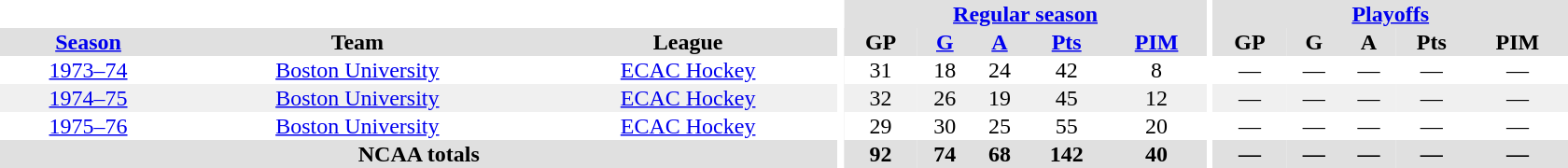<table border="0" cellpadding="1" cellspacing="0" style="text-align:center; width:70em">
<tr bgcolor="#e0e0e0">
<th colspan="3" bgcolor="#ffffff"></th>
<th rowspan="99" bgcolor="#ffffff"></th>
<th colspan="5"><a href='#'>Regular season</a></th>
<th rowspan="99" bgcolor="#ffffff"></th>
<th colspan="5"><a href='#'>Playoffs</a></th>
</tr>
<tr bgcolor="#e0e0e0">
<th><a href='#'>Season</a></th>
<th>Team</th>
<th>League</th>
<th>GP</th>
<th><a href='#'>G</a></th>
<th><a href='#'>A</a></th>
<th><a href='#'>Pts</a></th>
<th><a href='#'>PIM</a></th>
<th>GP</th>
<th>G</th>
<th>A</th>
<th>Pts</th>
<th>PIM</th>
</tr>
<tr>
<td><a href='#'>1973–74</a></td>
<td><a href='#'>Boston University</a></td>
<td><a href='#'>ECAC Hockey</a></td>
<td>31</td>
<td>18</td>
<td>24</td>
<td>42</td>
<td>8</td>
<td>—</td>
<td>—</td>
<td>—</td>
<td>—</td>
<td>—</td>
</tr>
<tr bgcolor="f0f0f0">
<td><a href='#'>1974–75</a></td>
<td><a href='#'>Boston University</a></td>
<td><a href='#'>ECAC Hockey</a></td>
<td>32</td>
<td>26</td>
<td>19</td>
<td>45</td>
<td>12</td>
<td>—</td>
<td>—</td>
<td>—</td>
<td>—</td>
<td>—</td>
</tr>
<tr>
<td><a href='#'>1975–76</a></td>
<td><a href='#'>Boston University</a></td>
<td><a href='#'>ECAC Hockey</a></td>
<td>29</td>
<td>30</td>
<td>25</td>
<td>55</td>
<td>20</td>
<td>—</td>
<td>—</td>
<td>—</td>
<td>—</td>
<td>—</td>
</tr>
<tr bgcolor="#e0e0e0">
<th colspan="3">NCAA totals</th>
<th>92</th>
<th>74</th>
<th>68</th>
<th>142</th>
<th>40</th>
<th>—</th>
<th>—</th>
<th>—</th>
<th>—</th>
<th>—</th>
</tr>
</table>
